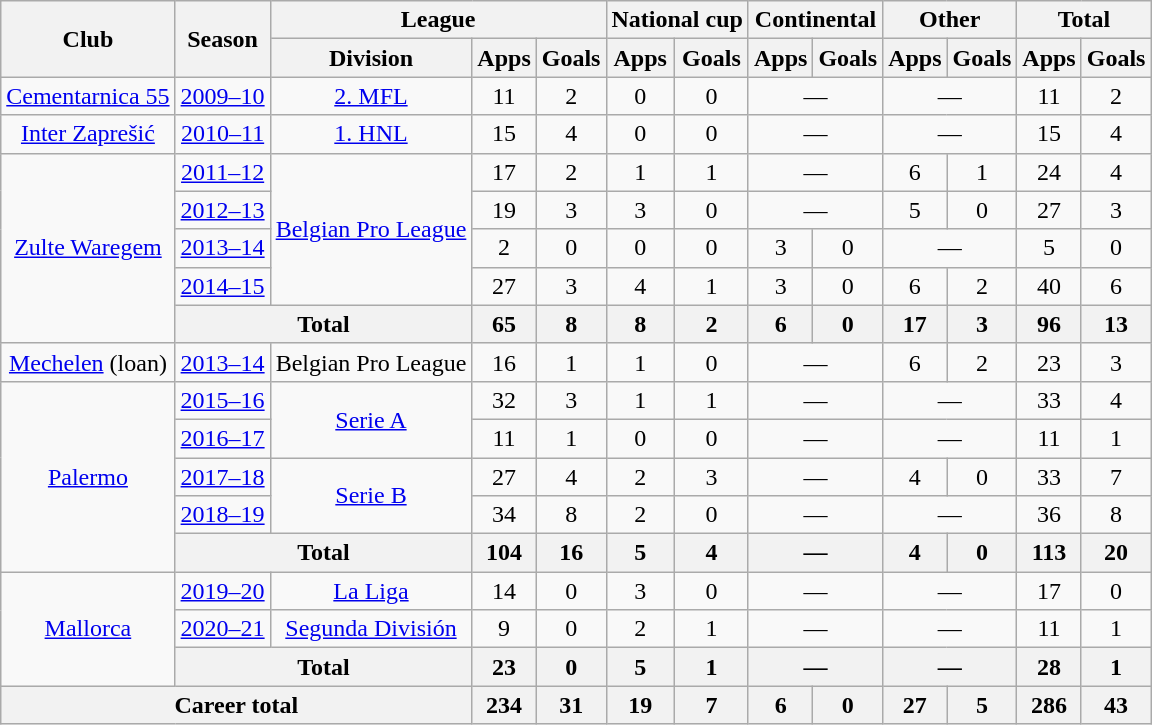<table class="wikitable" style="text-align: center">
<tr>
<th rowspan="2">Club</th>
<th rowspan="2">Season</th>
<th colspan="3">League</th>
<th colspan="2">National cup</th>
<th colspan="2">Continental</th>
<th colspan="2">Other</th>
<th colspan="2">Total</th>
</tr>
<tr>
<th>Division</th>
<th>Apps</th>
<th>Goals</th>
<th>Apps</th>
<th>Goals</th>
<th>Apps</th>
<th>Goals</th>
<th>Apps</th>
<th>Goals</th>
<th>Apps</th>
<th>Goals</th>
</tr>
<tr>
<td><a href='#'>Cementarnica 55</a></td>
<td><a href='#'>2009–10</a></td>
<td><a href='#'>2. MFL</a></td>
<td>11</td>
<td>2</td>
<td>0</td>
<td>0</td>
<td colspan="2">—</td>
<td colspan="2">—</td>
<td>11</td>
<td>2</td>
</tr>
<tr>
<td><a href='#'>Inter Zaprešić</a></td>
<td><a href='#'>2010–11</a></td>
<td><a href='#'>1. HNL</a></td>
<td>15</td>
<td>4</td>
<td>0</td>
<td>0</td>
<td colspan="2">—</td>
<td colspan="2">—</td>
<td>15</td>
<td>4</td>
</tr>
<tr>
<td rowspan="5"><a href='#'>Zulte Waregem</a></td>
<td><a href='#'>2011–12</a></td>
<td rowspan="4"><a href='#'>Belgian Pro League</a></td>
<td>17</td>
<td>2</td>
<td>1</td>
<td>1</td>
<td colspan="2">—</td>
<td>6</td>
<td>1</td>
<td>24</td>
<td>4</td>
</tr>
<tr>
<td><a href='#'>2012–13</a></td>
<td>19</td>
<td>3</td>
<td>3</td>
<td>0</td>
<td colspan="2">—</td>
<td>5</td>
<td>0</td>
<td>27</td>
<td>3</td>
</tr>
<tr>
<td><a href='#'>2013–14</a></td>
<td>2</td>
<td>0</td>
<td>0</td>
<td>0</td>
<td>3</td>
<td>0</td>
<td colspan="2">—</td>
<td>5</td>
<td>0</td>
</tr>
<tr>
<td><a href='#'>2014–15</a></td>
<td>27</td>
<td>3</td>
<td>4</td>
<td>1</td>
<td>3</td>
<td>0</td>
<td>6</td>
<td>2</td>
<td>40</td>
<td>6</td>
</tr>
<tr>
<th colspan="2">Total</th>
<th>65</th>
<th>8</th>
<th>8</th>
<th>2</th>
<th>6</th>
<th>0</th>
<th>17</th>
<th>3</th>
<th>96</th>
<th>13</th>
</tr>
<tr>
<td><a href='#'>Mechelen</a> (loan)</td>
<td><a href='#'>2013–14</a></td>
<td>Belgian Pro League</td>
<td>16</td>
<td>1</td>
<td>1</td>
<td>0</td>
<td colspan="2">—</td>
<td>6</td>
<td>2</td>
<td>23</td>
<td>3</td>
</tr>
<tr>
<td rowspan="5"><a href='#'>Palermo</a></td>
<td><a href='#'>2015–16</a></td>
<td rowspan="2"><a href='#'>Serie A</a></td>
<td>32</td>
<td>3</td>
<td>1</td>
<td>1</td>
<td colspan="2">—</td>
<td colspan="2">—</td>
<td>33</td>
<td>4</td>
</tr>
<tr>
<td><a href='#'>2016–17</a></td>
<td>11</td>
<td>1</td>
<td>0</td>
<td>0</td>
<td colspan="2">—</td>
<td colspan="2">—</td>
<td>11</td>
<td>1</td>
</tr>
<tr>
<td><a href='#'>2017–18</a></td>
<td rowspan="2"><a href='#'>Serie B</a></td>
<td>27</td>
<td>4</td>
<td>2</td>
<td>3</td>
<td colspan="2">—</td>
<td>4</td>
<td>0</td>
<td>33</td>
<td>7</td>
</tr>
<tr>
<td><a href='#'>2018–19</a></td>
<td>34</td>
<td>8</td>
<td>2</td>
<td>0</td>
<td colspan="2">—</td>
<td colspan="2">—</td>
<td>36</td>
<td>8</td>
</tr>
<tr>
<th colspan="2">Total</th>
<th>104</th>
<th>16</th>
<th>5</th>
<th>4</th>
<th colspan="2">—</th>
<th>4</th>
<th>0</th>
<th>113</th>
<th>20</th>
</tr>
<tr>
<td rowspan="3"><a href='#'>Mallorca</a></td>
<td><a href='#'>2019–20</a></td>
<td><a href='#'>La Liga</a></td>
<td>14</td>
<td>0</td>
<td>3</td>
<td>0</td>
<td colspan="2">—</td>
<td colspan="2">—</td>
<td>17</td>
<td>0</td>
</tr>
<tr>
<td><a href='#'>2020–21</a></td>
<td><a href='#'>Segunda División</a></td>
<td>9</td>
<td>0</td>
<td>2</td>
<td>1</td>
<td colspan="2">—</td>
<td colspan="2">—</td>
<td>11</td>
<td>1</td>
</tr>
<tr>
<th colspan="2">Total</th>
<th>23</th>
<th>0</th>
<th>5</th>
<th>1</th>
<th colspan="2">—</th>
<th colspan="2">—</th>
<th>28</th>
<th>1</th>
</tr>
<tr>
<th colspan="3">Career total</th>
<th>234</th>
<th>31</th>
<th>19</th>
<th>7</th>
<th>6</th>
<th>0</th>
<th>27</th>
<th>5</th>
<th>286</th>
<th>43</th>
</tr>
</table>
